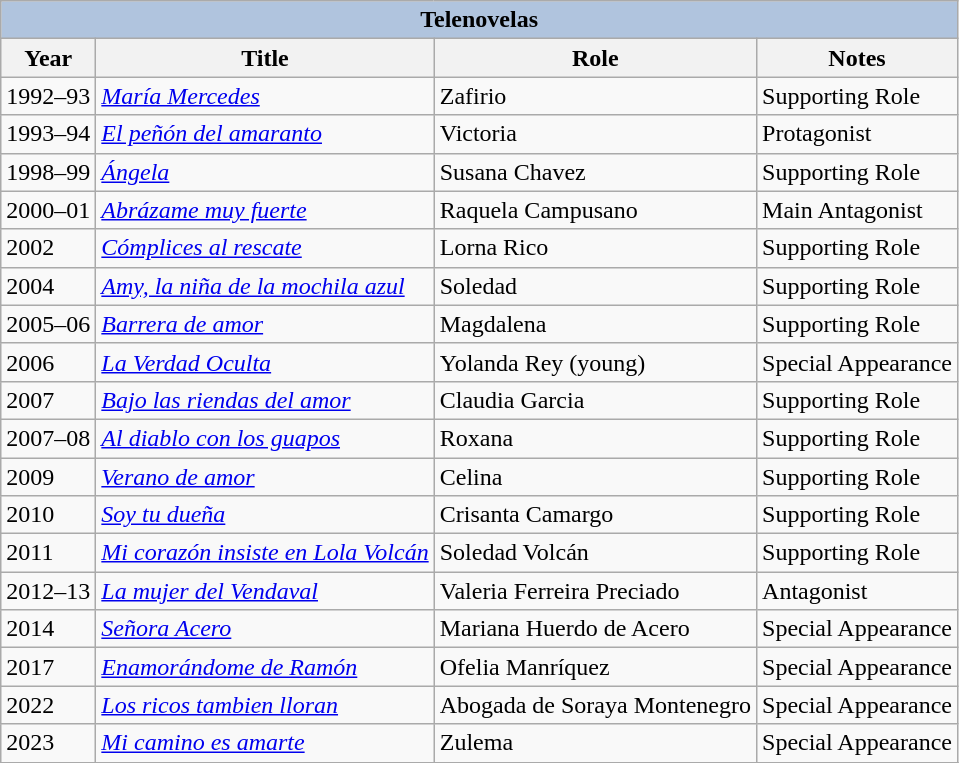<table class="wikitable">
<tr>
<th colspan="5" style="background:LightSteelBlue;">Telenovelas</th>
</tr>
<tr>
<th>Year</th>
<th>Title</th>
<th>Role</th>
<th>Notes</th>
</tr>
<tr>
<td>1992–93</td>
<td><em><a href='#'>María Mercedes</a></em></td>
<td>Zafirio</td>
<td>Supporting Role</td>
</tr>
<tr>
<td>1993–94</td>
<td><em><a href='#'>El peñón del amaranto</a></em></td>
<td>Victoria</td>
<td>Protagonist</td>
</tr>
<tr>
<td>1998–99</td>
<td><em><a href='#'>Ángela</a></em></td>
<td>Susana Chavez</td>
<td>Supporting Role</td>
</tr>
<tr>
<td>2000–01</td>
<td><em><a href='#'>Abrázame muy fuerte</a></em></td>
<td>Raquela Campusano</td>
<td>Main Antagonist</td>
</tr>
<tr>
<td>2002</td>
<td><em><a href='#'>Cómplices al rescate</a></em></td>
<td>Lorna Rico</td>
<td>Supporting Role</td>
</tr>
<tr>
<td>2004</td>
<td><em><a href='#'>Amy, la niña de la mochila azul</a></em></td>
<td>Soledad</td>
<td>Supporting Role</td>
</tr>
<tr>
<td>2005–06</td>
<td><em><a href='#'>Barrera de amor</a></em></td>
<td>Magdalena</td>
<td>Supporting Role</td>
</tr>
<tr>
<td>2006</td>
<td><em><a href='#'>La Verdad Oculta</a></em></td>
<td>Yolanda Rey (young)</td>
<td>Special Appearance</td>
</tr>
<tr>
<td>2007</td>
<td><em><a href='#'>Bajo las riendas del amor</a></em></td>
<td>Claudia Garcia</td>
<td>Supporting Role</td>
</tr>
<tr>
<td>2007–08</td>
<td><em><a href='#'>Al diablo con los guapos</a></em></td>
<td>Roxana</td>
<td>Supporting Role</td>
</tr>
<tr>
<td>2009</td>
<td><em><a href='#'>Verano de amor</a></em></td>
<td>Celina</td>
<td>Supporting Role</td>
</tr>
<tr>
<td>2010</td>
<td><em><a href='#'>Soy tu dueña</a></em></td>
<td>Crisanta Camargo</td>
<td>Supporting Role</td>
</tr>
<tr>
<td>2011</td>
<td><em><a href='#'>Mi corazón insiste en Lola Volcán</a></em></td>
<td>Soledad Volcán</td>
<td>Supporting Role</td>
</tr>
<tr>
<td>2012–13</td>
<td><em><a href='#'>La mujer del Vendaval</a></em></td>
<td>Valeria Ferreira Preciado</td>
<td>Antagonist</td>
</tr>
<tr>
<td>2014</td>
<td><em><a href='#'>Señora Acero</a></em></td>
<td>Mariana Huerdo de Acero</td>
<td>Special Appearance</td>
</tr>
<tr>
<td>2017</td>
<td><em><a href='#'>Enamorándome de Ramón</a></em></td>
<td>Ofelia Manríquez</td>
<td>Special Appearance</td>
</tr>
<tr>
<td>2022</td>
<td><em><a href='#'>Los ricos tambien lloran</a></em></td>
<td>Abogada de Soraya Montenegro</td>
<td>Special Appearance</td>
</tr>
<tr>
<td>2023</td>
<td><em><a href='#'>Mi camino es amarte</a></em></td>
<td>Zulema</td>
<td>Special Appearance</td>
</tr>
<tr>
</tr>
</table>
